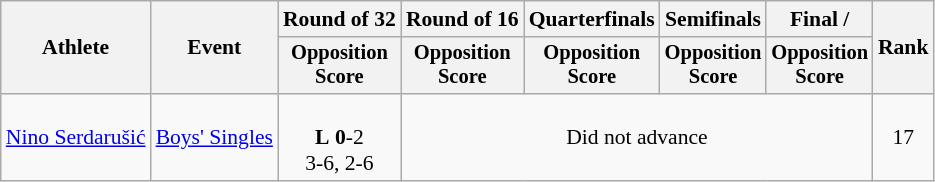<table class=wikitable style="font-size:90%">
<tr>
<th rowspan="2">Athlete</th>
<th rowspan="2">Event</th>
<th>Round of 32</th>
<th>Round of 16</th>
<th>Quarterfinals</th>
<th>Semifinals</th>
<th>Final / </th>
<th rowspan=2>Rank</th>
</tr>
<tr style="font-size:95%">
<th>Opposition<br>Score</th>
<th>Opposition<br>Score</th>
<th>Opposition<br>Score</th>
<th>Opposition<br>Score</th>
<th>Opposition<br>Score</th>
</tr>
<tr align=center>
<td align=left><a href='#'>Nino Serdarušić</a></td>
<td align=left><a href='#'>Boys' Singles</a></td>
<td><br><strong>L</strong> <strong>0</strong>-2 <br> 3-6, 2-6</td>
<td colspan=4>Did not advance</td>
<td>17</td>
</tr>
</table>
